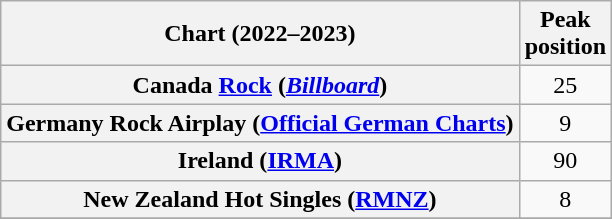<table class="wikitable sortable plainrowheaders" style="text-align:center">
<tr>
<th scope="col">Chart (2022–2023)</th>
<th scope="col">Peak<br>position</th>
</tr>
<tr>
<th scope="row">Canada <a href='#'>Rock</a> (<em><a href='#'>Billboard</a></em>)</th>
<td>25</td>
</tr>
<tr>
<th scope="row">Germany Rock Airplay (<a href='#'>Official German Charts</a>)</th>
<td>9</td>
</tr>
<tr>
<th scope="row">Ireland (<a href='#'>IRMA</a>)</th>
<td>90</td>
</tr>
<tr>
<th scope="row">New Zealand Hot Singles (<a href='#'>RMNZ</a>)</th>
<td>8</td>
</tr>
<tr>
</tr>
<tr>
</tr>
<tr>
</tr>
<tr>
</tr>
</table>
